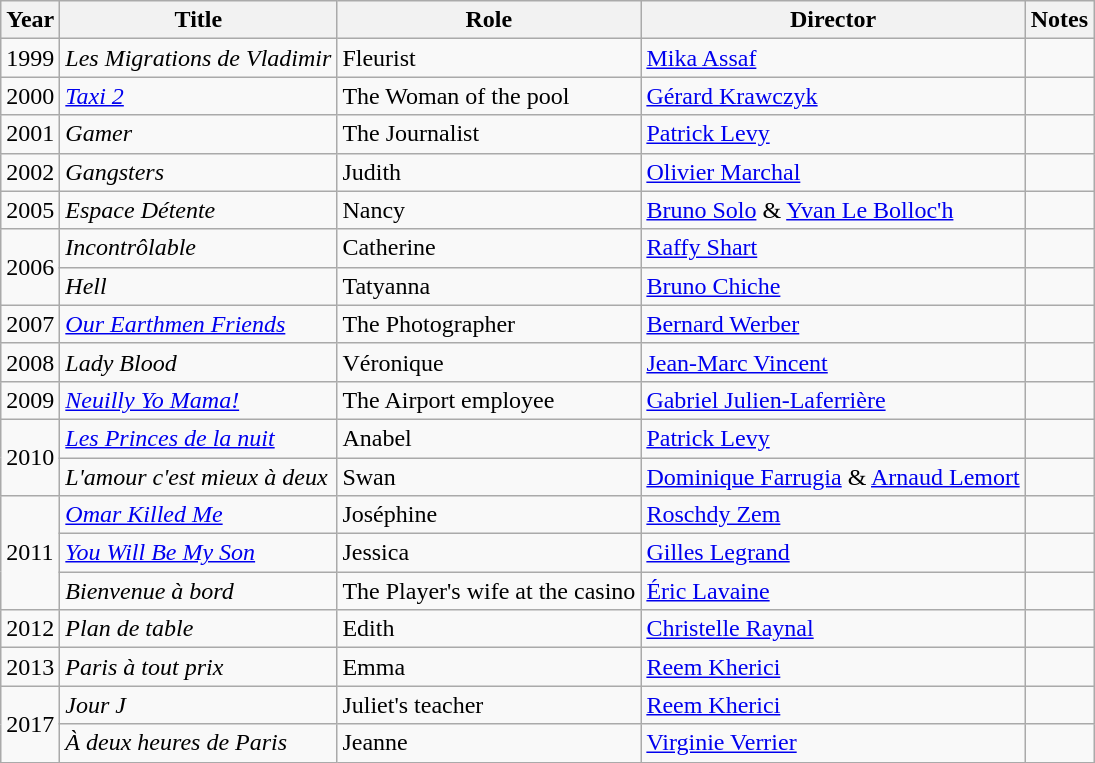<table class="wikitable sortable">
<tr>
<th>Year</th>
<th>Title</th>
<th>Role</th>
<th>Director</th>
<th class="unsortable">Notes</th>
</tr>
<tr>
<td>1999</td>
<td><em>Les Migrations de Vladimir</em></td>
<td>Fleurist</td>
<td><a href='#'>Mika Assaf</a></td>
<td></td>
</tr>
<tr>
<td>2000</td>
<td><em><a href='#'>Taxi 2</a></em></td>
<td>The Woman of the pool</td>
<td><a href='#'>Gérard Krawczyk</a></td>
<td></td>
</tr>
<tr>
<td>2001</td>
<td><em>Gamer</em></td>
<td>The Journalist</td>
<td><a href='#'>Patrick Levy</a></td>
<td></td>
</tr>
<tr>
<td>2002</td>
<td><em>Gangsters</em></td>
<td>Judith</td>
<td><a href='#'>Olivier Marchal</a></td>
<td></td>
</tr>
<tr>
<td>2005</td>
<td><em>Espace Détente</em></td>
<td>Nancy</td>
<td><a href='#'>Bruno Solo</a> & <a href='#'>Yvan Le Bolloc'h</a></td>
<td></td>
</tr>
<tr>
<td rowspan=2>2006</td>
<td><em>Incontrôlable</em></td>
<td>Catherine</td>
<td><a href='#'>Raffy Shart</a></td>
<td></td>
</tr>
<tr>
<td><em>Hell</em></td>
<td>Tatyanna</td>
<td><a href='#'>Bruno Chiche</a></td>
<td></td>
</tr>
<tr>
<td>2007</td>
<td><em><a href='#'>Our Earthmen Friends</a></em></td>
<td>The Photographer</td>
<td><a href='#'>Bernard Werber</a></td>
<td></td>
</tr>
<tr>
<td>2008</td>
<td><em>Lady Blood</em></td>
<td>Véronique</td>
<td><a href='#'>Jean-Marc Vincent</a></td>
<td></td>
</tr>
<tr>
<td>2009</td>
<td><em><a href='#'>Neuilly Yo Mama!</a></em></td>
<td>The Airport employee</td>
<td><a href='#'>Gabriel Julien-Laferrière</a></td>
<td></td>
</tr>
<tr>
<td rowspan=2>2010</td>
<td><em><a href='#'>Les Princes de la nuit</a></em></td>
<td>Anabel</td>
<td><a href='#'>Patrick Levy</a></td>
<td></td>
</tr>
<tr>
<td><em>L'amour c'est mieux à deux</em></td>
<td>Swan</td>
<td><a href='#'>Dominique Farrugia</a> & <a href='#'>Arnaud Lemort</a></td>
<td></td>
</tr>
<tr>
<td rowspan=3>2011</td>
<td><em><a href='#'>Omar Killed Me</a></em></td>
<td>Joséphine</td>
<td><a href='#'>Roschdy Zem</a></td>
<td></td>
</tr>
<tr>
<td><em><a href='#'>You Will Be My Son</a></em></td>
<td>Jessica</td>
<td><a href='#'>Gilles Legrand</a></td>
<td></td>
</tr>
<tr>
<td><em>Bienvenue à bord</em></td>
<td>The Player's wife at the casino</td>
<td><a href='#'>Éric Lavaine</a></td>
<td></td>
</tr>
<tr>
<td>2012</td>
<td><em>Plan de table</em></td>
<td>Edith</td>
<td><a href='#'>Christelle Raynal</a></td>
<td></td>
</tr>
<tr>
<td>2013</td>
<td><em>Paris à tout prix</em></td>
<td>Emma</td>
<td><a href='#'>Reem Kherici</a></td>
<td></td>
</tr>
<tr>
<td rowspan=2>2017</td>
<td><em>Jour J</em></td>
<td>Juliet's teacher</td>
<td><a href='#'>Reem Kherici</a></td>
<td></td>
</tr>
<tr>
<td><em>À deux heures de Paris</em></td>
<td>Jeanne</td>
<td><a href='#'>Virginie Verrier</a></td>
<td></td>
</tr>
</table>
